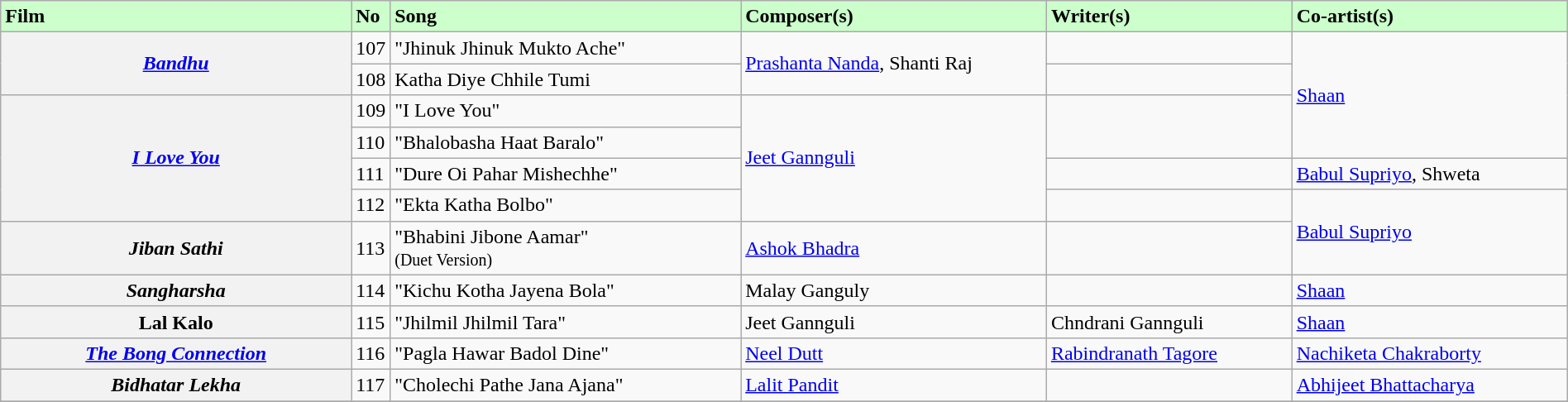<table class="wikitable plainrowheaders" style="width:100%; textcolor:#000">
<tr style="background:#cfc; text-align:"center;">
<td scope="col" style="width:23%;"><strong>Film</strong></td>
<td><strong>No</strong></td>
<td scope="col" style="width:23%;"><strong>Song</strong></td>
<td scope="col" style="width:20%;"><strong>Composer(s)</strong></td>
<td scope="col" style="width:16%;"><strong>Writer(s)</strong></td>
<td scope="col" style="width:18%;"><strong>Co-artist(s)</strong></td>
</tr>
<tr>
<th scope="row" rowspan="2"><em><a href='#'>Bandhu</a></em></th>
<td>107</td>
<td>"Jhinuk Jhinuk Mukto Ache"</td>
<td scope="row" rowspan="2"><a href='#'>Prashanta Nanda</a>, Shanti Raj</td>
<td></td>
<td rowspan="4"><a href='#'>Shaan</a></td>
</tr>
<tr>
<td>108</td>
<td>Katha Diye Chhile Tumi</td>
<td></td>
</tr>
<tr>
<th scope="row" rowspan="4"><em><a href='#'>I Love You</a></em></th>
<td>109</td>
<td>"I Love You"</td>
<td rowspan="4"><a href='#'>Jeet Gannguli</a></td>
</tr>
<tr>
<td>110</td>
<td>"Bhalobasha Haat Baralo"</td>
</tr>
<tr>
<td>111</td>
<td>"Dure Oi Pahar Mishechhe"</td>
<td></td>
<td><a href='#'>Babul Supriyo</a>, Shweta</td>
</tr>
<tr>
<td>112</td>
<td>"Ekta Katha Bolbo"</td>
<td></td>
<td rowspan="2"><a href='#'>Babul Supriyo</a></td>
</tr>
<tr>
<th scope="row"><em>Jiban Sathi</em></th>
<td>113</td>
<td>"Bhabini Jibone Aamar"<br><small>(Duet Version)</small></td>
<td><a href='#'>Ashok Bhadra</a></td>
</tr>
<tr>
<th scope="row"><em>Sangharsha</em></th>
<td>114</td>
<td>"Kichu Kotha Jayena Bola"</td>
<td>Malay Ganguly</td>
<td></td>
<td><a href='#'>Shaan</a></td>
</tr>
<tr>
<th>Lal Kalo</th>
<td>115</td>
<td>"Jhilmil Jhilmil Tara"</td>
<td>Jeet Gannguli</td>
<td>Chndrani Gannguli</td>
<td><a href='#'>Shaan</a></td>
</tr>
<tr>
<th scope="row"><em><a href='#'>The Bong Connection</a></em></th>
<td>116</td>
<td>"Pagla Hawar Badol Dine"</td>
<td><a href='#'>Neel Dutt</a></td>
<td><a href='#'>Rabindranath Tagore</a></td>
<td><a href='#'>Nachiketa Chakraborty</a></td>
</tr>
<tr>
<th scope="row"><em>Bidhatar Lekha</em></th>
<td>117</td>
<td>"Cholechi Pathe Jana Ajana"</td>
<td><a href='#'>Lalit Pandit</a></td>
<td></td>
<td><a href='#'>Abhijeet Bhattacharya</a></td>
</tr>
<tr>
</tr>
</table>
